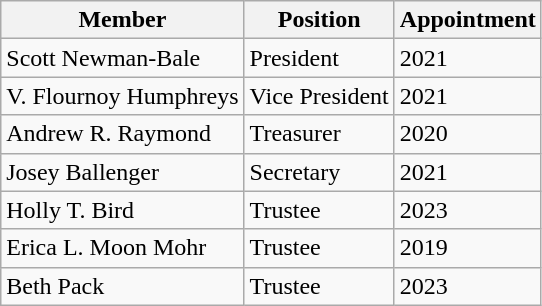<table class="wikitable sortable">
<tr>
<th>Member</th>
<th>Position</th>
<th>Appointment</th>
</tr>
<tr>
<td>Scott Newman-Bale</td>
<td>President</td>
<td>2021</td>
</tr>
<tr>
<td>V. Flournoy Humphreys</td>
<td>Vice President</td>
<td>2021</td>
</tr>
<tr>
<td>Andrew R. Raymond</td>
<td>Treasurer</td>
<td>2020</td>
</tr>
<tr>
<td>Josey Ballenger</td>
<td>Secretary</td>
<td>2021</td>
</tr>
<tr>
<td>Holly T. Bird</td>
<td>Trustee</td>
<td>2023</td>
</tr>
<tr>
<td>Erica L. Moon Mohr</td>
<td>Trustee</td>
<td>2019</td>
</tr>
<tr>
<td>Beth Pack</td>
<td>Trustee</td>
<td>2023</td>
</tr>
</table>
